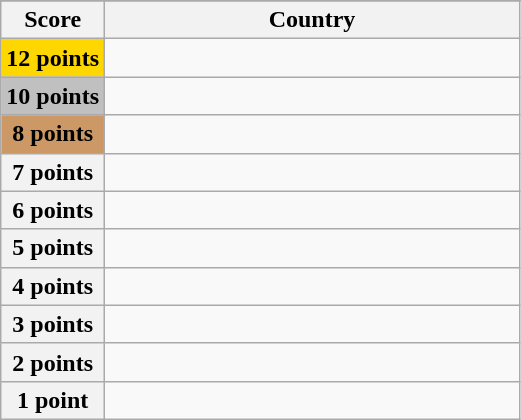<table class="wikitable">
<tr>
</tr>
<tr>
<th scope="col" width="20%">Score</th>
<th scope="col">Country</th>
</tr>
<tr>
<th scope="row" style="background:gold">12 points</th>
<td></td>
</tr>
<tr>
<th scope="row" style="background:silver">10 points</th>
<td></td>
</tr>
<tr>
<th scope="row" style="background:#CC9966">8 points</th>
<td></td>
</tr>
<tr>
<th scope="row">7 points</th>
<td></td>
</tr>
<tr>
<th scope="row">6 points</th>
<td></td>
</tr>
<tr>
<th scope="row">5 points</th>
<td></td>
</tr>
<tr>
<th scope="row">4 points</th>
<td></td>
</tr>
<tr>
<th scope="row">3 points</th>
<td></td>
</tr>
<tr>
<th scope="row">2 points</th>
<td></td>
</tr>
<tr>
<th scope="row">1 point</th>
<td></td>
</tr>
</table>
